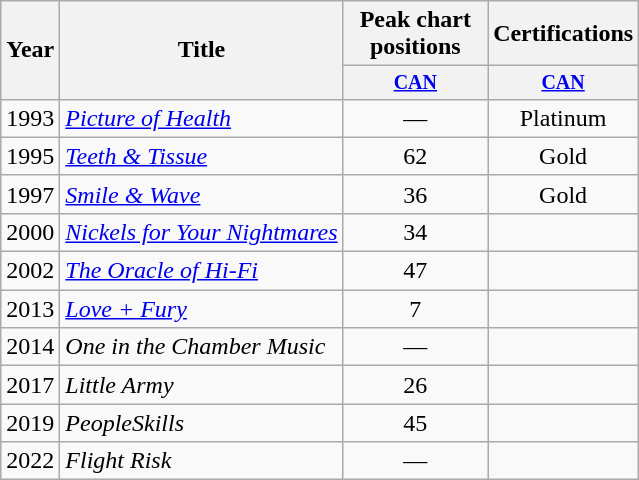<table class="wikitable">
<tr>
<th rowspan="2">Year</th>
<th rowspan="2">Title</th>
<th colspan="1">Peak chart positions</th>
<th colspan="1">Certifications</th>
</tr>
<tr style="font-size: smaller;">
<th width="90"><a href='#'>CAN</a><br></th>
<th width="90"><a href='#'>CAN</a><br></th>
</tr>
<tr>
<td>1993</td>
<td><em><a href='#'>Picture of Health</a></em></td>
<td align="center">—</td>
<td align="center">Platinum</td>
</tr>
<tr>
<td>1995</td>
<td><em><a href='#'>Teeth & Tissue</a></em></td>
<td align="center">62</td>
<td align="center">Gold</td>
</tr>
<tr>
<td>1997</td>
<td><em><a href='#'>Smile & Wave</a></em></td>
<td align="center">36</td>
<td align="center">Gold</td>
</tr>
<tr>
<td>2000</td>
<td><em><a href='#'>Nickels for Your Nightmares</a></em></td>
<td align="center">34</td>
<td align="center"></td>
</tr>
<tr>
<td>2002</td>
<td><em><a href='#'>The Oracle of Hi-Fi</a></em></td>
<td align="center">47</td>
<td align="center"></td>
</tr>
<tr>
<td>2013</td>
<td><em><a href='#'>Love + Fury</a></em></td>
<td align="center">7</td>
<td align="center"></td>
</tr>
<tr>
<td>2014</td>
<td><em>One in the Chamber Music</em></td>
<td align="center">—</td>
<td align="center"></td>
</tr>
<tr>
<td>2017</td>
<td><em>Little Army</em></td>
<td align="center">26</td>
<td align="center"></td>
</tr>
<tr>
<td>2019</td>
<td><em>PeopleSkills</em></td>
<td align="center">45</td>
<td align="center"></td>
</tr>
<tr>
<td>2022</td>
<td><em>Flight Risk</em></td>
<td align="center">—</td>
<td align="center"></td>
</tr>
</table>
